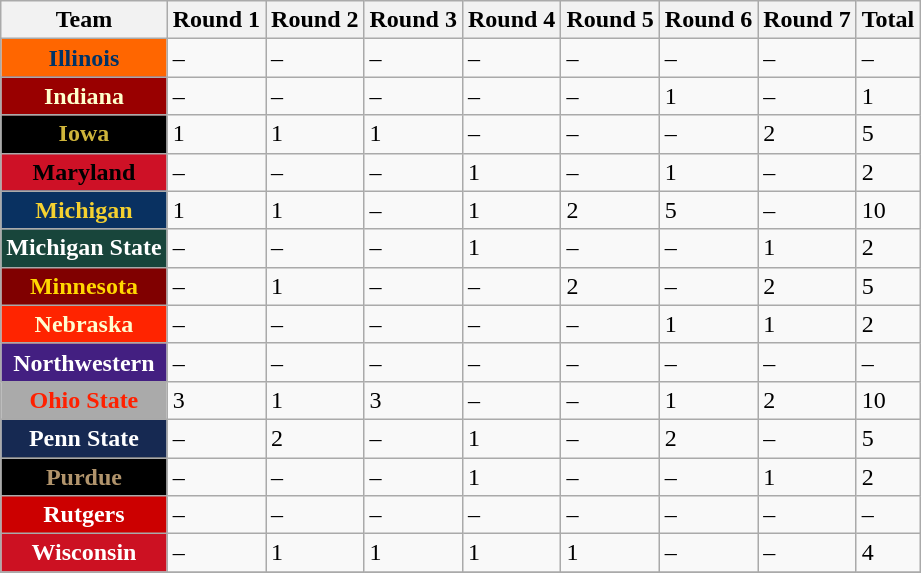<table class="wikitable sortable">
<tr>
<th>Team</th>
<th>Round 1</th>
<th>Round 2</th>
<th>Round 3</th>
<th>Round 4</th>
<th>Round 5</th>
<th>Round 6</th>
<th>Round 7</th>
<th>Total</th>
</tr>
<tr>
<th style="background:#f60; color:#036;">Illinois</th>
<td>–</td>
<td>–</td>
<td>–</td>
<td>–</td>
<td>–</td>
<td>–</td>
<td>–</td>
<td>–</td>
</tr>
<tr>
<th style="background:#900; color:#ffc;">Indiana</th>
<td>–</td>
<td>–</td>
<td>–</td>
<td>–</td>
<td>–</td>
<td>1</td>
<td>–</td>
<td>1</td>
</tr>
<tr>
<th style="background:#000; color:#cfb53b;">Iowa</th>
<td>1</td>
<td>1</td>
<td>1</td>
<td>–</td>
<td>–</td>
<td>–</td>
<td>2</td>
<td>5</td>
</tr>
<tr>
<th style="background:#ce1126; color:#000;">Maryland</th>
<td>–</td>
<td>–</td>
<td>–</td>
<td>1</td>
<td>–</td>
<td>1</td>
<td>–</td>
<td>2</td>
</tr>
<tr>
<th style="background:#093161; color:#f5d130;">Michigan</th>
<td>1</td>
<td>1</td>
<td>–</td>
<td>1</td>
<td>2</td>
<td>5</td>
<td>–</td>
<td>10</td>
</tr>
<tr>
<th style="background:#18453b; color:#fff;">Michigan State</th>
<td>–</td>
<td>–</td>
<td>–</td>
<td>1</td>
<td>–</td>
<td>–</td>
<td>1</td>
<td>2</td>
</tr>
<tr>
<th style="background:maroon; color:gold;">Minnesota</th>
<td>–</td>
<td>1</td>
<td>–</td>
<td>–</td>
<td>2</td>
<td>–</td>
<td>2</td>
<td>5</td>
</tr>
<tr>
<th style="background:#FF2400; color:#FFFDD0;">Nebraska</th>
<td>–</td>
<td>–</td>
<td>–</td>
<td>–</td>
<td>–</td>
<td>1</td>
<td>1</td>
<td>2</td>
</tr>
<tr>
<th style="background:#431f81; color:#fff;">Northwestern</th>
<td>–</td>
<td>–</td>
<td>–</td>
<td>–</td>
<td>–</td>
<td>–</td>
<td>–</td>
<td>–</td>
</tr>
<tr>
<th style="background:#aaa; color:#ff2000;">Ohio State</th>
<td>3</td>
<td>1</td>
<td>3</td>
<td>–</td>
<td>–</td>
<td>1</td>
<td>2</td>
<td>10</td>
</tr>
<tr>
<th style="background:#162952; color:#fff;">Penn State</th>
<td>–</td>
<td>2</td>
<td>–</td>
<td>1</td>
<td>–</td>
<td>2</td>
<td>–</td>
<td>5</td>
</tr>
<tr>
<th style="background:#000; color:#b1946c;">Purdue</th>
<td>–</td>
<td>–</td>
<td>–</td>
<td>1</td>
<td>–</td>
<td>–</td>
<td>1</td>
<td>2</td>
</tr>
<tr>
<th style="background:#c00; color:#fff;"><strong>Rutgers</strong></th>
<td>–</td>
<td>–</td>
<td>–</td>
<td>–</td>
<td>–</td>
<td>–</td>
<td>–</td>
<td>–</td>
</tr>
<tr>
<th style="background:#c12; color:#fff;">Wisconsin</th>
<td>–</td>
<td>1</td>
<td>1</td>
<td>1</td>
<td>1</td>
<td>–</td>
<td>–</td>
<td>4</td>
</tr>
<tr>
</tr>
</table>
